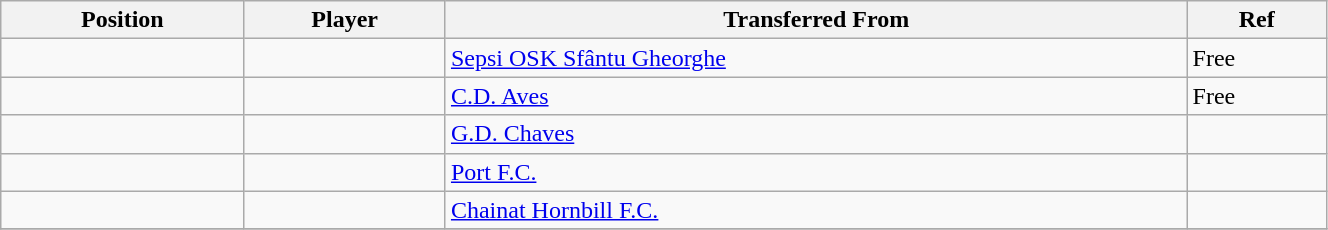<table class="wikitable sortable" style="width:70%; text-align:center; font-size:100%; text-align:left;">
<tr>
<th><strong>Position</strong></th>
<th><strong>Player</strong></th>
<th><strong>Transferred From</strong></th>
<th><strong>Ref</strong></th>
</tr>
<tr>
<td></td>
<td></td>
<td> <a href='#'>Sepsi OSK Sfântu Gheorghe</a></td>
<td>Free </td>
</tr>
<tr>
<td></td>
<td></td>
<td> <a href='#'>C.D. Aves</a></td>
<td>Free </td>
</tr>
<tr>
<td></td>
<td></td>
<td> <a href='#'>G.D. Chaves</a></td>
<td></td>
</tr>
<tr>
<td></td>
<td></td>
<td> <a href='#'>Port F.C.</a></td>
<td></td>
</tr>
<tr>
<td></td>
<td></td>
<td> <a href='#'>Chainat Hornbill F.C.</a></td>
<td></td>
</tr>
<tr>
</tr>
</table>
